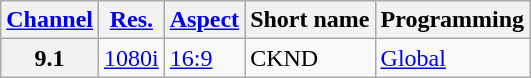<table class="wikitable">
<tr>
<th><a href='#'>Channel</a></th>
<th><a href='#'>Res.</a></th>
<th><a href='#'>Aspect</a></th>
<th>Short name</th>
<th>Programming</th>
</tr>
<tr>
<th scope = "row">9.1</th>
<td><a href='#'>1080i</a></td>
<td><a href='#'>16:9</a></td>
<td>CKND</td>
<td><a href='#'>Global</a></td>
</tr>
</table>
